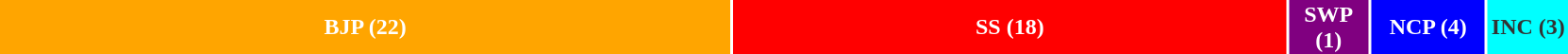<table style="width:88%; text-align:center;">
<tr style="color:white;">
<td style="background:orange; width:46.91666667%;"><strong>BJP (22)</strong></td>
<td style="background:red; width:35.50%;"><strong>SS (18)</strong></td>
<td style="background:purple; width:5.0833333%;"><strong>SWP (1)</strong></td>
<td style="background:blue; width:7.333333%;"><strong>NCP (4)</strong></td>
<td style="background:aqua; color:#333; width:5.1666667%;"><strong>INC (3)</strong></td>
</tr>
<tr>
</tr>
</table>
